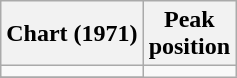<table class="wikitable sortable">
<tr>
<th>Chart (1971)</th>
<th>Peak<br>position</th>
</tr>
<tr>
<td></td>
</tr>
<tr>
</tr>
<tr>
</tr>
<tr>
</tr>
<tr>
</tr>
</table>
